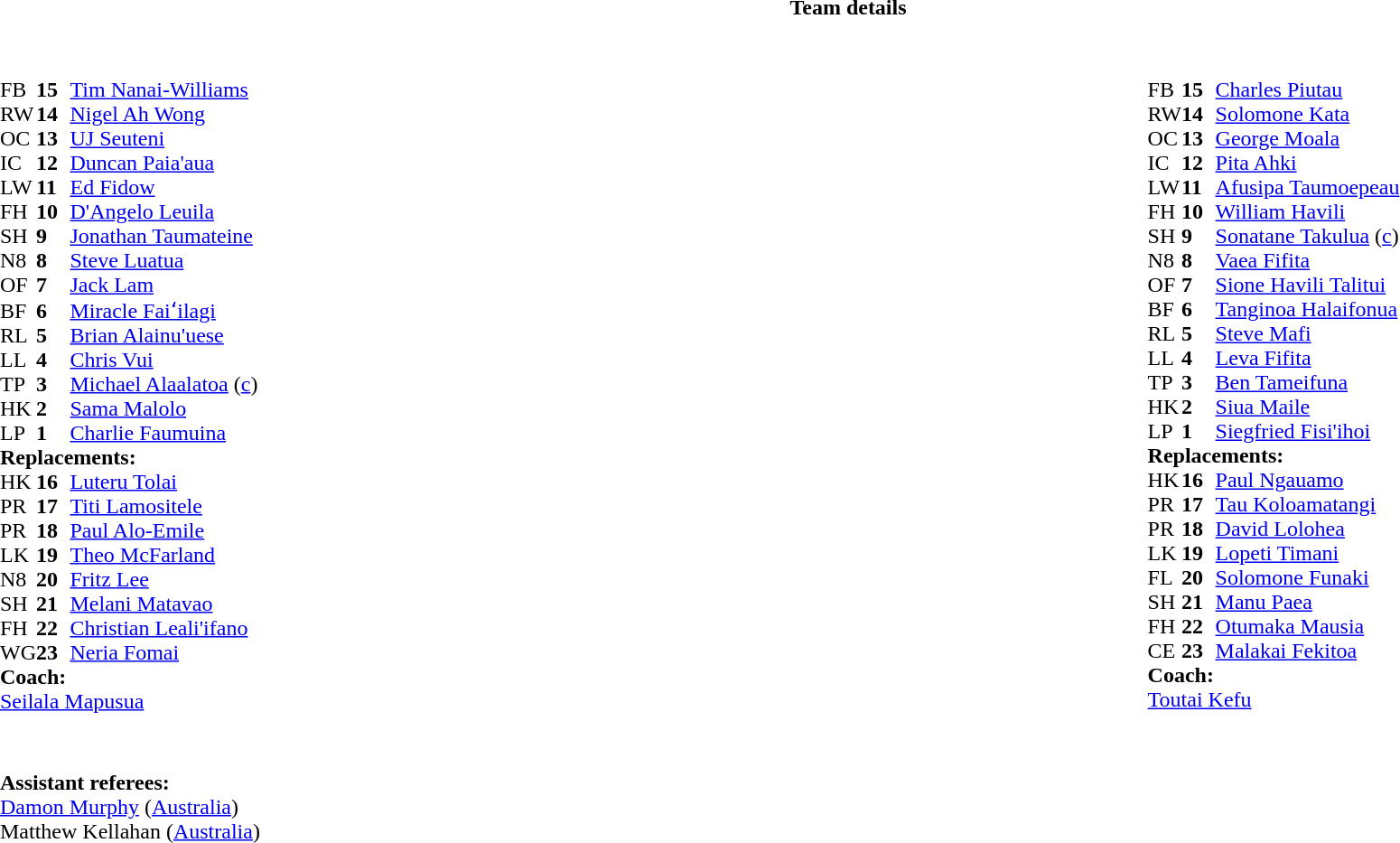<table border="0" style="width:100%;" class="collapsible collapsed">
<tr>
<th>Team details</th>
</tr>
<tr>
<td><br><table style="width:100%">
<tr>
<td style="vertical-align:top;width:50%"><br><table cellspacing="0" cellpadding="0">
<tr>
<th width="25"></th>
<th width="25"></th>
</tr>
<tr>
<td>FB</td>
<td><strong>15</strong></td>
<td><a href='#'>Tim Nanai-Williams</a></td>
</tr>
<tr>
<td>RW</td>
<td><strong>14</strong></td>
<td><a href='#'>Nigel Ah Wong</a></td>
<td></td>
<td></td>
</tr>
<tr>
<td>OC</td>
<td><strong>13</strong></td>
<td><a href='#'>UJ Seuteni</a></td>
<td></td>
<td></td>
</tr>
<tr>
<td>IC</td>
<td><strong>12</strong></td>
<td><a href='#'>Duncan Paia'aua</a></td>
</tr>
<tr>
<td>LW</td>
<td><strong>11</strong></td>
<td><a href='#'>Ed Fidow</a></td>
</tr>
<tr>
<td>FH</td>
<td><strong>10</strong></td>
<td><a href='#'>D'Angelo Leuila</a></td>
</tr>
<tr>
<td>SH</td>
<td><strong>9</strong></td>
<td><a href='#'>Jonathan Taumateine</a></td>
<td></td>
<td></td>
</tr>
<tr>
<td>N8</td>
<td><strong>8</strong></td>
<td><a href='#'>Steve Luatua</a></td>
</tr>
<tr>
<td>OF</td>
<td><strong>7</strong></td>
<td><a href='#'>Jack Lam</a></td>
<td></td>
<td></td>
</tr>
<tr>
<td>BF</td>
<td><strong>6</strong></td>
<td><a href='#'>Miracle Faiʻilagi</a></td>
<td></td>
<td></td>
</tr>
<tr>
<td>RL</td>
<td><strong>5</strong></td>
<td><a href='#'>Brian Alainu'uese</a></td>
</tr>
<tr>
<td>LL</td>
<td><strong>4</strong></td>
<td><a href='#'>Chris Vui</a></td>
</tr>
<tr>
<td>TP</td>
<td><strong>3</strong></td>
<td><a href='#'>Michael Alaalatoa</a> (<a href='#'>c</a>)</td>
<td></td>
<td></td>
</tr>
<tr>
<td>HK</td>
<td><strong>2</strong></td>
<td><a href='#'>Sama Malolo</a></td>
<td></td>
<td></td>
</tr>
<tr>
<td>LP</td>
<td><strong>1</strong></td>
<td><a href='#'>Charlie Faumuina</a></td>
<td></td>
<td></td>
</tr>
<tr>
<td colspan=3><strong>Replacements:</strong></td>
</tr>
<tr>
<td>HK</td>
<td><strong>16</strong></td>
<td><a href='#'>Luteru Tolai</a></td>
<td></td>
<td></td>
</tr>
<tr>
<td>PR</td>
<td><strong>17</strong></td>
<td><a href='#'>Titi Lamositele</a></td>
<td></td>
<td></td>
</tr>
<tr>
<td>PR</td>
<td><strong>18</strong></td>
<td><a href='#'>Paul Alo-Emile</a></td>
<td></td>
<td></td>
</tr>
<tr>
<td>LK</td>
<td><strong>19</strong></td>
<td><a href='#'>Theo McFarland</a></td>
<td></td>
<td></td>
</tr>
<tr>
<td>N8</td>
<td><strong>20</strong></td>
<td><a href='#'>Fritz Lee</a></td>
<td></td>
<td></td>
</tr>
<tr>
<td>SH</td>
<td><strong>21</strong></td>
<td><a href='#'>Melani Matavao</a></td>
<td></td>
<td></td>
</tr>
<tr>
<td>FH</td>
<td><strong>22</strong></td>
<td><a href='#'>Christian Leali'ifano</a></td>
<td></td>
<td></td>
</tr>
<tr>
<td>WG</td>
<td><strong>23</strong></td>
<td><a href='#'>Neria Fomai</a></td>
<td></td>
<td></td>
</tr>
<tr>
<td colspan=3><strong>Coach:</strong></td>
</tr>
<tr>
<td colspan="4"> <a href='#'>Seilala Mapusua</a></td>
</tr>
</table>
</td>
<td style="vertical-align:top;width:50%"><br><table cellspacing="0" cellpadding="0" style="margin:auto">
<tr>
<th width="25"></th>
<th width="25"></th>
</tr>
<tr>
<td>FB</td>
<td><strong>15</strong></td>
<td><a href='#'>Charles Piutau</a></td>
<td></td>
<td></td>
</tr>
<tr>
<td>RW</td>
<td><strong>14</strong></td>
<td><a href='#'>Solomone Kata</a></td>
</tr>
<tr>
<td>OC</td>
<td><strong>13</strong></td>
<td><a href='#'>George Moala</a></td>
</tr>
<tr>
<td>IC</td>
<td><strong>12</strong></td>
<td><a href='#'>Pita Ahki</a></td>
</tr>
<tr>
<td>LW</td>
<td><strong>11</strong></td>
<td><a href='#'>Afusipa Taumoepeau</a></td>
</tr>
<tr>
<td>FH</td>
<td><strong>10</strong></td>
<td><a href='#'>William Havili</a></td>
<td></td>
<td></td>
</tr>
<tr>
<td>SH</td>
<td><strong>9</strong></td>
<td><a href='#'>Sonatane Takulua</a> (<a href='#'>c</a>)</td>
<td></td>
<td></td>
</tr>
<tr>
<td>N8</td>
<td><strong>8</strong></td>
<td><a href='#'>Vaea Fifita</a></td>
</tr>
<tr>
<td>OF</td>
<td><strong>7</strong></td>
<td><a href='#'>Sione Havili Talitui</a></td>
<td></td>
<td></td>
</tr>
<tr>
<td>BF</td>
<td><strong>6</strong></td>
<td><a href='#'>Tanginoa Halaifonua</a></td>
</tr>
<tr>
<td>RL</td>
<td><strong>5</strong></td>
<td><a href='#'>Steve Mafi</a></td>
<td></td>
<td></td>
</tr>
<tr>
<td>LL</td>
<td><strong>4</strong></td>
<td><a href='#'>Leva Fifita</a></td>
</tr>
<tr>
<td>TP</td>
<td><strong>3</strong></td>
<td><a href='#'>Ben Tameifuna</a></td>
<td></td>
<td></td>
</tr>
<tr>
<td>HK</td>
<td><strong>2</strong></td>
<td><a href='#'>Siua Maile</a></td>
<td></td>
<td></td>
</tr>
<tr>
<td>LP</td>
<td><strong>1</strong></td>
<td><a href='#'>Siegfried Fisi'ihoi</a></td>
<td></td>
<td></td>
</tr>
<tr>
<td colspan=3><strong>Replacements:</strong></td>
</tr>
<tr>
<td>HK</td>
<td><strong>16</strong></td>
<td><a href='#'>Paul Ngauamo</a></td>
<td></td>
<td></td>
</tr>
<tr>
<td>PR</td>
<td><strong>17</strong></td>
<td><a href='#'>Tau Koloamatangi</a></td>
<td></td>
<td></td>
</tr>
<tr>
<td>PR</td>
<td><strong>18</strong></td>
<td><a href='#'>David Lolohea</a></td>
<td></td>
<td></td>
</tr>
<tr>
<td>LK</td>
<td><strong>19</strong></td>
<td><a href='#'>Lopeti Timani</a></td>
<td></td>
<td></td>
</tr>
<tr>
<td>FL</td>
<td><strong>20</strong></td>
<td><a href='#'>Solomone Funaki</a></td>
<td></td>
<td></td>
</tr>
<tr>
<td>SH</td>
<td><strong>21</strong></td>
<td><a href='#'>Manu Paea</a></td>
<td></td>
<td></td>
</tr>
<tr>
<td>FH</td>
<td><strong>22</strong></td>
<td><a href='#'>Otumaka Mausia</a></td>
<td></td>
<td></td>
</tr>
<tr>
<td>CE</td>
<td><strong>23</strong></td>
<td><a href='#'>Malakai Fekitoa</a></td>
<td></td>
<td></td>
</tr>
<tr>
<td colspan=3><strong>Coach:</strong></td>
</tr>
<tr>
<td colspan="4"> <a href='#'>Toutai Kefu</a></td>
</tr>
</table>
</td>
</tr>
</table>
<table style="width:100%">
<tr>
<td><br><br><strong>Assistant referees:</strong>
<br><a href='#'>Damon Murphy</a> (<a href='#'>Australia</a>)
<br>Matthew Kellahan (<a href='#'>Australia</a>)</td>
</tr>
</table>
</td>
</tr>
</table>
